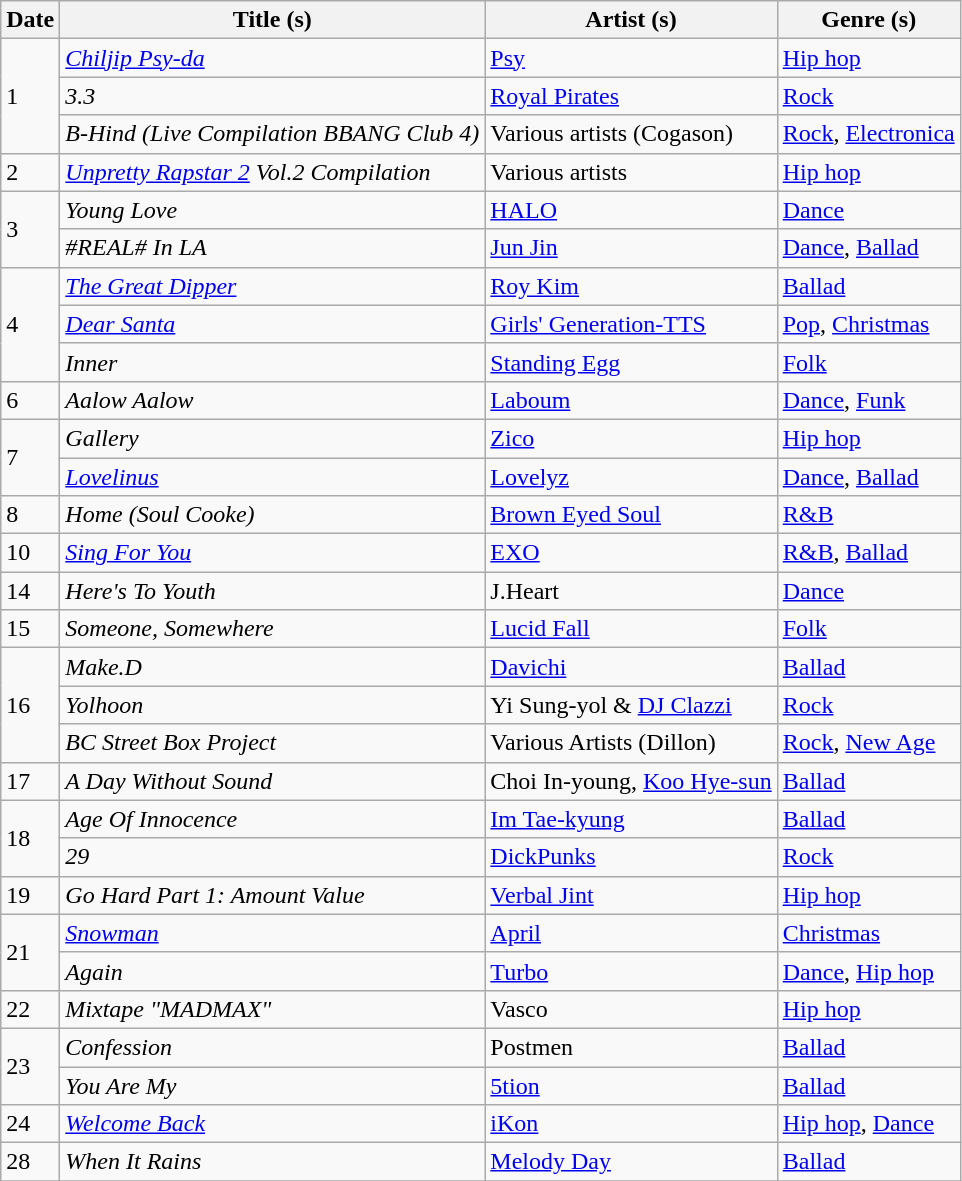<table class="wikitable" style="text-align: left;">
<tr>
<th>Date</th>
<th>Title (s)</th>
<th>Artist (s)</th>
<th>Genre (s)</th>
</tr>
<tr>
<td rowspan="3">1</td>
<td><em><a href='#'>Chiljip Psy-da</a></em></td>
<td><a href='#'>Psy</a></td>
<td><a href='#'>Hip hop</a></td>
</tr>
<tr>
<td><em>3.3</em></td>
<td><a href='#'>Royal Pirates</a></td>
<td><a href='#'>Rock</a></td>
</tr>
<tr>
<td><em>B-Hind (Live Compilation BBANG Club 4)</em></td>
<td>Various artists (Cogason)</td>
<td><a href='#'>Rock</a>, <a href='#'>Electronica</a></td>
</tr>
<tr>
<td rowspan="1">2</td>
<td><em><a href='#'>Unpretty Rapstar 2</a> Vol.2 Compilation</em></td>
<td>Various artists</td>
<td><a href='#'>Hip hop</a></td>
</tr>
<tr>
<td rowspan="2">3</td>
<td><em>Young Love</em></td>
<td><a href='#'>HALO</a></td>
<td><a href='#'>Dance</a></td>
</tr>
<tr>
<td><em>#REAL# In LA</em></td>
<td><a href='#'>Jun Jin</a></td>
<td><a href='#'>Dance</a>, <a href='#'>Ballad</a></td>
</tr>
<tr>
<td rowspan="3">4</td>
<td><em><a href='#'>The Great Dipper</a></em></td>
<td><a href='#'>Roy Kim</a></td>
<td><a href='#'>Ballad</a></td>
</tr>
<tr>
<td><em><a href='#'>Dear Santa</a></em></td>
<td><a href='#'>Girls' Generation-TTS</a></td>
<td><a href='#'>Pop</a>, <a href='#'>Christmas</a></td>
</tr>
<tr>
<td><em>Inner</em></td>
<td><a href='#'>Standing Egg</a></td>
<td><a href='#'>Folk</a></td>
</tr>
<tr>
<td rowspan="1">6</td>
<td><em>Aalow Aalow</em></td>
<td><a href='#'>Laboum</a></td>
<td><a href='#'>Dance</a>, <a href='#'>Funk</a></td>
</tr>
<tr>
<td rowspan="2">7</td>
<td><em>Gallery</em></td>
<td><a href='#'>Zico</a></td>
<td><a href='#'>Hip hop</a></td>
</tr>
<tr>
<td><em><a href='#'>Lovelinus</a></em></td>
<td><a href='#'>Lovelyz</a></td>
<td><a href='#'>Dance</a>, <a href='#'>Ballad</a></td>
</tr>
<tr>
<td rowspan="1">8</td>
<td><em>Home (Soul Cooke)</em></td>
<td><a href='#'>Brown Eyed Soul</a></td>
<td><a href='#'>R&B</a></td>
</tr>
<tr>
<td rowspan="1">10</td>
<td><em><a href='#'>Sing For You</a></em></td>
<td><a href='#'>EXO</a></td>
<td><a href='#'>R&B</a>, <a href='#'>Ballad</a></td>
</tr>
<tr>
<td rowspan="1">14</td>
<td><em>Here's To Youth</em></td>
<td>J.Heart</td>
<td><a href='#'>Dance</a></td>
</tr>
<tr>
<td>15</td>
<td><em>Someone, Somewhere</em></td>
<td><a href='#'>Lucid Fall</a></td>
<td><a href='#'>Folk</a></td>
</tr>
<tr>
<td rowspan="3">16</td>
<td><em>Make.D</em></td>
<td><a href='#'>Davichi</a></td>
<td><a href='#'>Ballad</a></td>
</tr>
<tr>
<td><em>Yolhoon</em></td>
<td>Yi Sung-yol & <a href='#'>DJ Clazzi</a></td>
<td><a href='#'>Rock</a></td>
</tr>
<tr>
<td><em>BC Street Box Project</em></td>
<td>Various Artists (Dillon)</td>
<td><a href='#'>Rock</a>, <a href='#'>New Age</a></td>
</tr>
<tr>
<td rowspan="1">17</td>
<td><em>A Day Without Sound</em></td>
<td>Choi In-young, <a href='#'>Koo Hye-sun</a></td>
<td><a href='#'>Ballad</a></td>
</tr>
<tr>
<td rowspan="2">18</td>
<td><em>Age Of Innocence</em></td>
<td><a href='#'>Im Tae-kyung</a></td>
<td><a href='#'>Ballad</a></td>
</tr>
<tr>
<td><em>29</em></td>
<td><a href='#'>DickPunks</a></td>
<td><a href='#'>Rock</a></td>
</tr>
<tr>
<td rowspan="1">19</td>
<td><em>Go Hard Part 1: Amount Value</em></td>
<td><a href='#'>Verbal Jint</a></td>
<td><a href='#'>Hip hop</a></td>
</tr>
<tr>
<td rowspan="2">21</td>
<td><em><a href='#'>Snowman</a></em></td>
<td><a href='#'>April</a></td>
<td><a href='#'>Christmas</a></td>
</tr>
<tr>
<td><em>Again</em></td>
<td><a href='#'>Turbo</a></td>
<td><a href='#'>Dance</a>, <a href='#'>Hip hop</a></td>
</tr>
<tr>
<td rowspan="1">22</td>
<td><em>Mixtape "MADMAX"</em></td>
<td>Vasco</td>
<td><a href='#'>Hip hop</a></td>
</tr>
<tr>
<td rowspan="2">23</td>
<td><em>Confession</em></td>
<td>Postmen</td>
<td><a href='#'>Ballad</a></td>
</tr>
<tr>
<td><em>You Are My</em></td>
<td><a href='#'>5tion</a></td>
<td><a href='#'>Ballad</a></td>
</tr>
<tr>
<td rowspan="1">24</td>
<td><em><a href='#'>Welcome Back</a></em></td>
<td><a href='#'>iKon</a></td>
<td><a href='#'>Hip hop</a>, <a href='#'>Dance</a></td>
</tr>
<tr>
<td rowspan="1">28</td>
<td><em>When It Rains</em></td>
<td><a href='#'>Melody Day</a></td>
<td><a href='#'>Ballad</a></td>
</tr>
<tr>
</tr>
</table>
